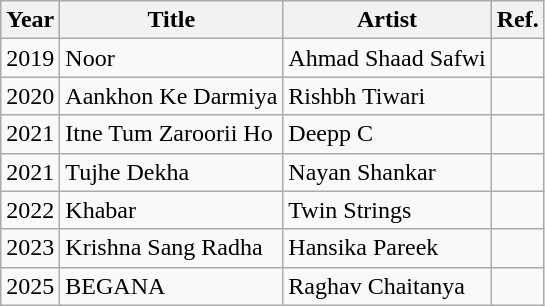<table class="wikitable">
<tr>
<th>Year</th>
<th>Title</th>
<th>Artist</th>
<th>Ref.</th>
</tr>
<tr>
<td>2019</td>
<td>Noor</td>
<td>Ahmad Shaad Safwi</td>
<td></td>
</tr>
<tr>
<td>2020</td>
<td>Aankhon Ke Darmiya</td>
<td>Rishbh Tiwari</td>
<td></td>
</tr>
<tr>
<td>2021</td>
<td>Itne Tum Zaroorii Ho</td>
<td>Deepp C</td>
<td></td>
</tr>
<tr>
<td>2021</td>
<td>Tujhe Dekha</td>
<td>Nayan Shankar</td>
<td></td>
</tr>
<tr>
<td>2022</td>
<td>Khabar</td>
<td>Twin Strings</td>
<td></td>
</tr>
<tr>
<td>2023</td>
<td>Krishna Sang Radha</td>
<td>Hansika Pareek</td>
<td></td>
</tr>
<tr>
<td>2025</td>
<td>BEGANA</td>
<td>Raghav Chaitanya</td>
<td></td>
</tr>
</table>
